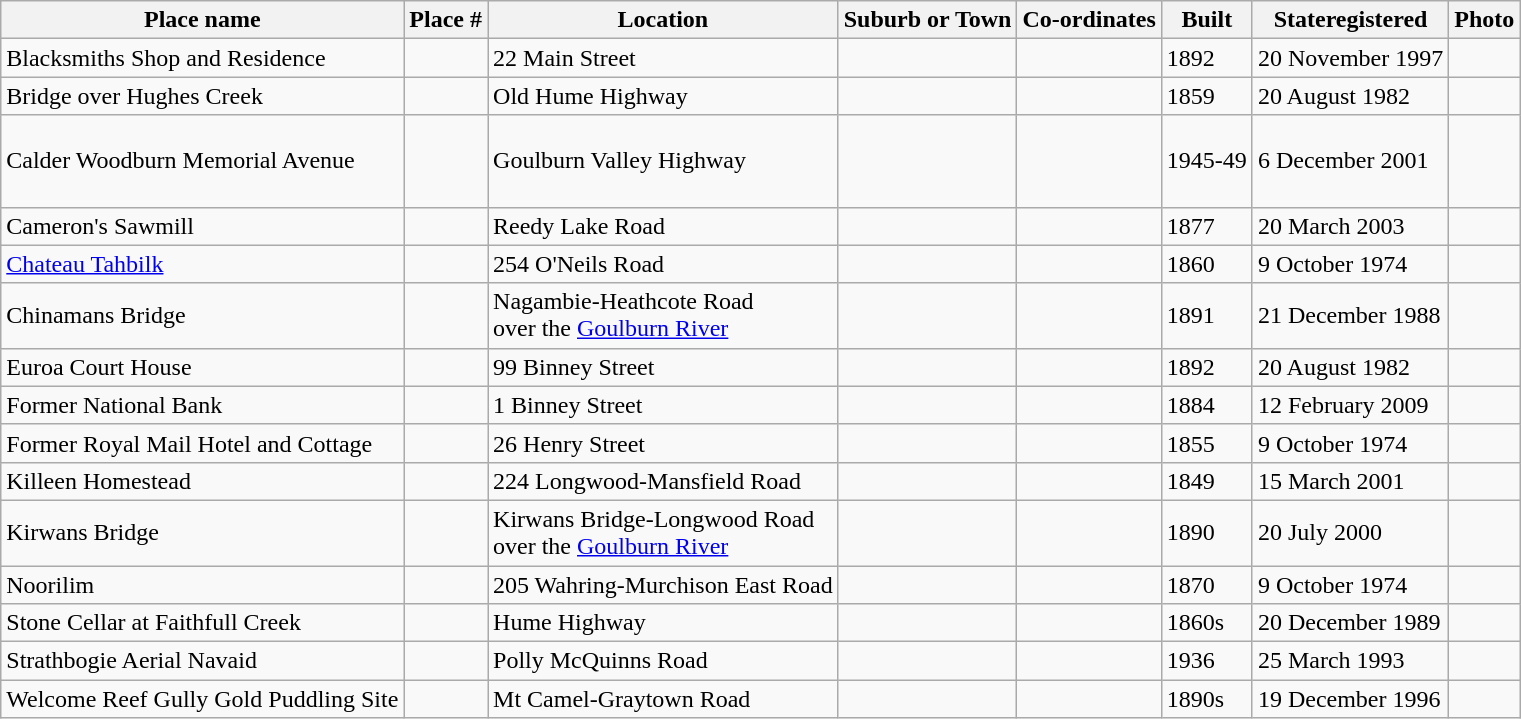<table class="wikitable sortable">
<tr>
<th>Place name</th>
<th>Place #</th>
<th>Location</th>
<th>Suburb or Town</th>
<th>Co-ordinates</th>
<th>Built</th>
<th>Stateregistered</th>
<th class="unsortable">Photo</th>
</tr>
<tr>
<td>Blacksmiths Shop and Residence</td>
<td></td>
<td>22 Main Street</td>
<td></td>
<td></td>
<td> 1892</td>
<td>20 November 1997</td>
<td></td>
</tr>
<tr>
<td>Bridge over Hughes Creek</td>
<td></td>
<td>Old Hume Highway</td>
<td></td>
<td></td>
<td>1859</td>
<td>20 August 1982</td>
<td></td>
</tr>
<tr>
<td>Calder Woodburn Memorial Avenue</td>
<td></td>
<td>Goulburn Valley Highway</td>
<td><br><br><br></td>
<td></td>
<td>1945-49</td>
<td>6 December 2001</td>
<td></td>
</tr>
<tr>
<td>Cameron's Sawmill</td>
<td></td>
<td>Reedy Lake Road</td>
<td></td>
<td></td>
<td>1877</td>
<td>20 March 2003</td>
<td></td>
</tr>
<tr>
<td><a href='#'>Chateau Tahbilk</a></td>
<td></td>
<td>254 O'Neils Road</td>
<td></td>
<td></td>
<td>1860</td>
<td>9 October 1974</td>
<td></td>
</tr>
<tr>
<td>Chinamans Bridge</td>
<td></td>
<td>Nagambie-Heathcote Road<br>over the <a href='#'>Goulburn River</a></td>
<td></td>
<td></td>
<td>1891</td>
<td>21 December 1988</td>
<td></td>
</tr>
<tr>
<td>Euroa Court House</td>
<td></td>
<td>99 Binney Street</td>
<td></td>
<td></td>
<td>1892</td>
<td>20 August 1982</td>
<td></td>
</tr>
<tr>
<td>Former National Bank</td>
<td></td>
<td>1 Binney Street</td>
<td></td>
<td></td>
<td>1884</td>
<td>12 February 2009</td>
<td></td>
</tr>
<tr>
<td>Former Royal Mail Hotel and Cottage</td>
<td></td>
<td>26 Henry Street</td>
<td></td>
<td></td>
<td>1855</td>
<td>9 October 1974</td>
<td></td>
</tr>
<tr>
<td>Killeen Homestead</td>
<td></td>
<td>224 Longwood-Mansfield Road</td>
<td></td>
<td></td>
<td>1849</td>
<td>15 March 2001</td>
<td></td>
</tr>
<tr>
<td>Kirwans Bridge</td>
<td></td>
<td>Kirwans Bridge-Longwood Road<br>over the <a href='#'>Goulburn River</a></td>
<td></td>
<td></td>
<td>1890</td>
<td>20 July 2000</td>
<td></td>
</tr>
<tr>
<td>Noorilim</td>
<td></td>
<td>205 Wahring-Murchison East Road</td>
<td></td>
<td></td>
<td> 1870</td>
<td>9 October 1974</td>
<td></td>
</tr>
<tr>
<td>Stone Cellar at Faithfull Creek</td>
<td></td>
<td>Hume Highway</td>
<td></td>
<td></td>
<td>1860s</td>
<td>20 December 1989</td>
<td></td>
</tr>
<tr>
<td>Strathbogie Aerial Navaid</td>
<td></td>
<td>Polly McQuinns Road</td>
<td></td>
<td></td>
<td>1936</td>
<td>25 March 1993</td>
<td></td>
</tr>
<tr>
<td>Welcome Reef Gully Gold Puddling Site</td>
<td></td>
<td>Mt Camel-Graytown Road</td>
<td></td>
<td></td>
<td>1890s</td>
<td>19 December 1996</td>
<td></td>
</tr>
</table>
